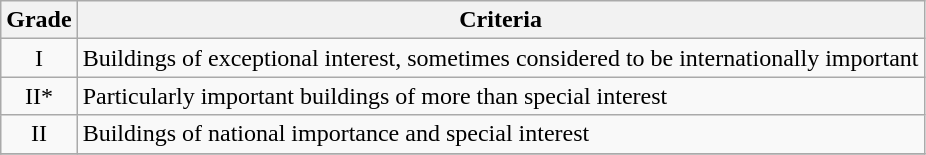<table class="wikitable" border="1">
<tr>
<th>Grade</th>
<th>Criteria</th>
</tr>
<tr>
<td align="center" >I</td>
<td>Buildings of exceptional interest, sometimes considered to be internationally important</td>
</tr>
<tr>
<td align="center" >II*</td>
<td>Particularly important buildings of more than special interest</td>
</tr>
<tr>
<td align="center" >II</td>
<td>Buildings of national importance and special interest</td>
</tr>
<tr>
</tr>
</table>
